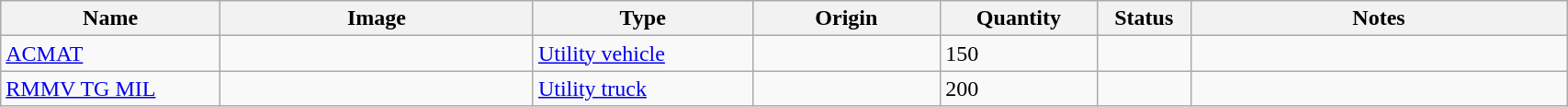<table class="wikitable" style="width:90%;">
<tr>
<th width=14%>Name</th>
<th width=20%>Image</th>
<th width=14%>Type</th>
<th width=12%>Origin</th>
<th width=10%>Quantity</th>
<th width=06%>Status</th>
<th width=24%>Notes</th>
</tr>
<tr>
<td><a href='#'>ACMAT</a></td>
<td></td>
<td><a href='#'>Utility vehicle</a></td>
<td></td>
<td>150</td>
<td></td>
<td></td>
</tr>
<tr>
<td><a href='#'>RMMV TG MIL</a></td>
<td></td>
<td><a href='#'>Utility truck</a></td>
<td><br></td>
<td>200</td>
<td></td>
<td></td>
</tr>
</table>
